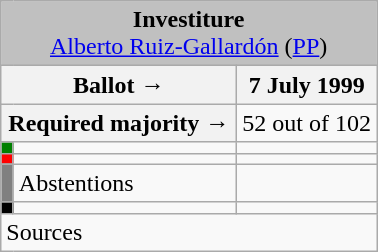<table class="wikitable" style="text-align:center;">
<tr>
<td colspan="3" align="center" bgcolor="#C0C0C0"><strong>Investiture</strong><br><a href='#'>Alberto Ruiz-Gallardón</a> (<a href='#'>PP</a>)</td>
</tr>
<tr>
<th colspan="2" width="150px">Ballot →</th>
<th>7 July 1999</th>
</tr>
<tr>
<th colspan="2">Required majority →</th>
<td>52 out of 102 </td>
</tr>
<tr>
<th width="1px" style="background:green;"></th>
<td align="left"></td>
<td></td>
</tr>
<tr>
<th style="color:inherit;background:red;"></th>
<td align="left"></td>
<td></td>
</tr>
<tr>
<th style="color:inherit;background:gray;"></th>
<td align="left"><span>Abstentions</span></td>
<td></td>
</tr>
<tr>
<th style="color:inherit;background:black;"></th>
<td align="left"></td>
<td></td>
</tr>
<tr>
<td align="left" colspan="3">Sources</td>
</tr>
</table>
